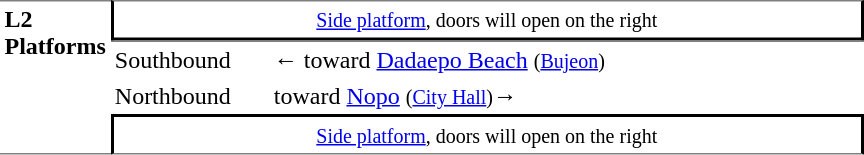<table table border=0 cellspacing=0 cellpadding=3>
<tr>
<td style="border-top:solid 1px gray;border-bottom:solid 1px gray;" width=50 rowspan=10 valign=top><strong>L2<br>Platforms</strong></td>
<td style="border-top:solid 1px gray;border-right:solid 2px black;border-left:solid 2px black;border-bottom:solid 2px black;text-align:center;" colspan=2><small><a href='#'>Side platform</a>, doors will open on the right</small></td>
</tr>
<tr>
<td style="border-bottom:solid 0px gray;border-top:solid 1px gray;" width=100>Southbound</td>
<td style="border-bottom:solid 0px gray;border-top:solid 1px gray;" width=390>←  toward <a href='#'>Dadaepo Beach</a> <small>(<a href='#'>Bujeon</a>)</small></td>
</tr>
<tr>
<td>Northbound</td>
<td>  toward <a href='#'>Nopo</a> <small>(<a href='#'>City Hall</a>)</small>→</td>
</tr>
<tr>
<td style="border-top:solid 2px black;border-right:solid 2px black;border-left:solid 2px black;border-bottom:solid 1px gray;text-align:center;" colspan=2><small><a href='#'>Side platform</a>, doors will open on the right</small></td>
</tr>
</table>
